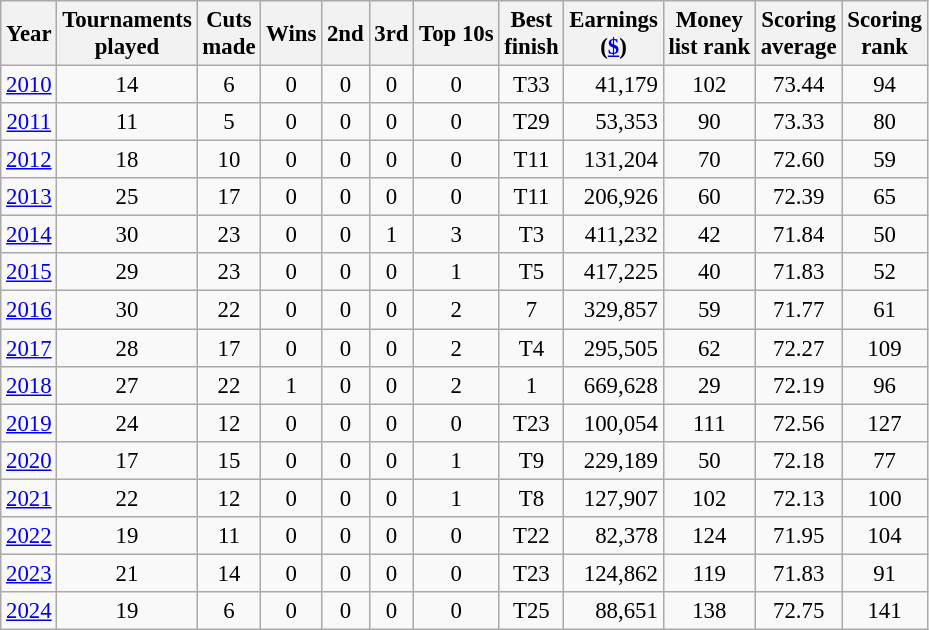<table class="wikitable" style="text-align:center; font-size: 95%;">
<tr>
<th>Year</th>
<th>Tournaments <br>played</th>
<th>Cuts <br>made</th>
<th>Wins</th>
<th>2nd</th>
<th>3rd</th>
<th>Top 10s</th>
<th>Best <br>finish</th>
<th>Earnings<br>(<a href='#'>$</a>)</th>
<th>Money <br>list rank</th>
<th>Scoring <br>average</th>
<th>Scoring<br>rank</th>
</tr>
<tr>
<td><a href='#'>2010</a></td>
<td>14</td>
<td>6</td>
<td>0</td>
<td>0</td>
<td>0</td>
<td>0</td>
<td>T33</td>
<td align=right>41,179</td>
<td>102</td>
<td>73.44</td>
<td>94</td>
</tr>
<tr>
<td><a href='#'>2011</a></td>
<td>11</td>
<td>5</td>
<td>0</td>
<td>0</td>
<td>0</td>
<td>0</td>
<td>T29</td>
<td align=right>53,353</td>
<td>90</td>
<td>73.33</td>
<td>80</td>
</tr>
<tr>
<td><a href='#'>2012</a></td>
<td>18</td>
<td>10</td>
<td>0</td>
<td>0</td>
<td>0</td>
<td>0</td>
<td>T11</td>
<td align=right>131,204</td>
<td>70</td>
<td>72.60</td>
<td>59</td>
</tr>
<tr>
<td><a href='#'>2013</a></td>
<td>25</td>
<td>17</td>
<td>0</td>
<td>0</td>
<td>0</td>
<td>0</td>
<td>T11</td>
<td align=right>206,926</td>
<td>60</td>
<td>72.39</td>
<td>65</td>
</tr>
<tr>
<td><a href='#'>2014</a></td>
<td>30</td>
<td>23</td>
<td>0</td>
<td>0</td>
<td>1</td>
<td>3</td>
<td>T3</td>
<td align=right>411,232</td>
<td>42</td>
<td>71.84</td>
<td>50</td>
</tr>
<tr>
<td><a href='#'>2015</a></td>
<td>29</td>
<td>23</td>
<td>0</td>
<td>0</td>
<td>0</td>
<td>1</td>
<td>T5</td>
<td align=right>417,225</td>
<td>40</td>
<td>71.83</td>
<td>52</td>
</tr>
<tr>
<td><a href='#'>2016</a></td>
<td>30</td>
<td>22</td>
<td>0</td>
<td>0</td>
<td>0</td>
<td>2</td>
<td>7</td>
<td align=right>329,857</td>
<td>59</td>
<td>71.77</td>
<td>61</td>
</tr>
<tr>
<td><a href='#'>2017</a></td>
<td>28</td>
<td>17</td>
<td>0</td>
<td>0</td>
<td>0</td>
<td>2</td>
<td>T4</td>
<td align=right>295,505</td>
<td>62</td>
<td>72.27</td>
<td>109</td>
</tr>
<tr>
<td><a href='#'>2018</a></td>
<td>27</td>
<td>22</td>
<td>1</td>
<td>0</td>
<td>0</td>
<td>2</td>
<td>1</td>
<td align=right>669,628</td>
<td>29</td>
<td>72.19</td>
<td>96</td>
</tr>
<tr>
<td><a href='#'>2019</a></td>
<td>24</td>
<td>12</td>
<td>0</td>
<td>0</td>
<td>0</td>
<td>0</td>
<td>T23</td>
<td align=right>100,054</td>
<td>111</td>
<td>72.56</td>
<td>127</td>
</tr>
<tr>
<td><a href='#'>2020</a></td>
<td>17</td>
<td>15</td>
<td>0</td>
<td>0</td>
<td>0</td>
<td>1</td>
<td>T9</td>
<td align=right>229,189</td>
<td>50</td>
<td>72.18</td>
<td>77</td>
</tr>
<tr>
<td><a href='#'>2021</a></td>
<td>22</td>
<td>12</td>
<td>0</td>
<td>0</td>
<td>0</td>
<td>1</td>
<td>T8</td>
<td align=right>127,907</td>
<td>102</td>
<td>72.13</td>
<td>100</td>
</tr>
<tr>
<td><a href='#'>2022</a></td>
<td>19</td>
<td>11</td>
<td>0</td>
<td>0</td>
<td>0</td>
<td>0</td>
<td>T22</td>
<td align=right>82,378</td>
<td>124</td>
<td>71.95</td>
<td>104</td>
</tr>
<tr>
<td><a href='#'>2023</a></td>
<td>21</td>
<td>14</td>
<td>0</td>
<td>0</td>
<td>0</td>
<td>0</td>
<td>T23</td>
<td align=right>124,862</td>
<td>119</td>
<td>71.83</td>
<td>91</td>
</tr>
<tr>
<td><a href='#'>2024</a></td>
<td>19</td>
<td>6</td>
<td>0</td>
<td>0</td>
<td>0</td>
<td>0</td>
<td>T25</td>
<td align=right>88,651</td>
<td>138</td>
<td>72.75</td>
<td>141</td>
</tr>
</table>
